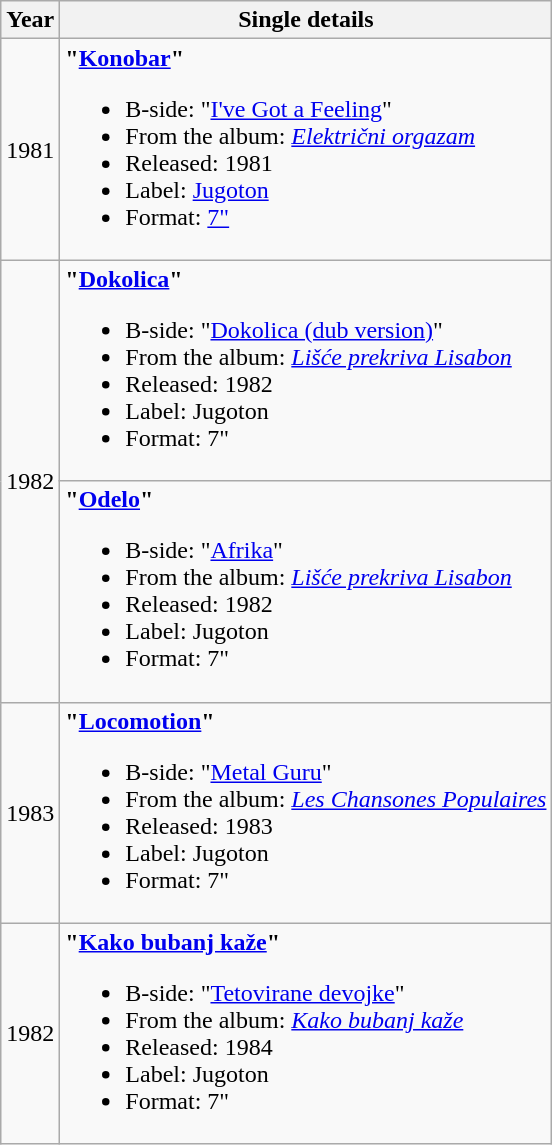<table class ="wikitable">
<tr>
<th>Year</th>
<th>Single details</th>
</tr>
<tr>
<td style="text-align:center;">1981</td>
<td><strong>"<a href='#'>Konobar</a>"</strong><br><ul><li>B-side: "<a href='#'>I've Got a Feeling</a>"</li><li>From the album: <em><a href='#'>Električni orgazam</a></em></li><li>Released: 1981</li><li>Label: <a href='#'>Jugoton</a></li><li>Format: <a href='#'>7"</a></li></ul></td>
</tr>
<tr>
<td style="text-align:center;" rowspan="2">1982</td>
<td><strong>"<a href='#'>Dokolica</a>"</strong><br><ul><li>B-side: "<a href='#'>Dokolica (dub version)</a>"</li><li>From the album: <em><a href='#'>Lišće prekriva Lisabon</a></em></li><li>Released: 1982</li><li>Label: Jugoton</li><li>Format: 7"</li></ul></td>
</tr>
<tr>
<td><strong>"<a href='#'>Odelo</a>"</strong><br><ul><li>B-side: "<a href='#'>Afrika</a>"</li><li>From the album: <em><a href='#'>Lišće prekriva Lisabon</a></em></li><li>Released: 1982</li><li>Label: Jugoton</li><li>Format: 7"</li></ul></td>
</tr>
<tr>
<td style="text-align:center;">1983</td>
<td><strong>"<a href='#'>Locomotion</a>"</strong><br><ul><li>B-side: "<a href='#'>Metal Guru</a>"</li><li>From the album: <em><a href='#'>Les Chansones Populaires</a></em></li><li>Released: 1983</li><li>Label: Jugoton</li><li>Format: 7"</li></ul></td>
</tr>
<tr>
<td style="text-align:center;" rowspan="2">1982</td>
<td><strong>"<a href='#'>Kako bubanj kaže</a>"</strong><br><ul><li>B-side: "<a href='#'>Tetovirane devojke</a>"</li><li>From the album: <em><a href='#'>Kako bubanj kaže</a></em></li><li>Released: 1984</li><li>Label: Jugoton</li><li>Format: 7"</li></ul></td>
</tr>
</table>
